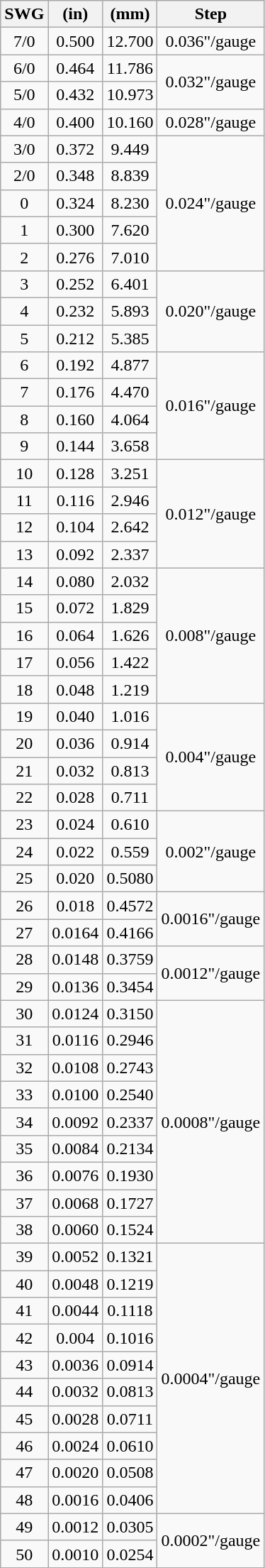<table class="wikitable" style="text-align:center">
<tr>
<th>SWG</th>
<th>(in)</th>
<th>(mm)</th>
<th>Step</th>
</tr>
<tr>
<td>7/0</td>
<td>0.500</td>
<td>12.700</td>
<td>0.036"/gauge</td>
</tr>
<tr>
<td>6/0</td>
<td>0.464</td>
<td>11.786</td>
<td rowspan=2>0.032"/gauge</td>
</tr>
<tr>
<td>5/0</td>
<td>0.432</td>
<td>10.973</td>
</tr>
<tr>
<td>4/0</td>
<td>0.400</td>
<td>10.160</td>
<td>0.028"/gauge</td>
</tr>
<tr>
<td>3/0</td>
<td>0.372</td>
<td>9.449</td>
<td rowspan=5>0.024"/gauge</td>
</tr>
<tr>
<td>2/0</td>
<td>0.348</td>
<td>8.839</td>
</tr>
<tr>
<td>0</td>
<td>0.324</td>
<td>8.230</td>
</tr>
<tr>
<td>1</td>
<td>0.300</td>
<td>7.620</td>
</tr>
<tr>
<td>2</td>
<td>0.276</td>
<td>7.010</td>
</tr>
<tr>
<td>3</td>
<td>0.252</td>
<td>6.401</td>
<td rowspan=3>0.020"/gauge</td>
</tr>
<tr>
<td>4</td>
<td>0.232</td>
<td>5.893</td>
</tr>
<tr>
<td>5</td>
<td>0.212</td>
<td>5.385</td>
</tr>
<tr>
<td>6</td>
<td>0.192</td>
<td>4.877</td>
<td rowspan=4>0.016"/gauge</td>
</tr>
<tr>
<td>7</td>
<td>0.176</td>
<td>4.470</td>
</tr>
<tr>
<td>8</td>
<td>0.160</td>
<td>4.064</td>
</tr>
<tr>
<td>9</td>
<td>0.144</td>
<td>3.658</td>
</tr>
<tr>
<td>10</td>
<td>0.128</td>
<td>3.251</td>
<td rowspan=4>0.012"/gauge</td>
</tr>
<tr>
<td>11</td>
<td>0.116</td>
<td>2.946</td>
</tr>
<tr>
<td>12</td>
<td>0.104</td>
<td>2.642</td>
</tr>
<tr>
<td>13</td>
<td>0.092</td>
<td>2.337</td>
</tr>
<tr>
<td>14</td>
<td>0.080</td>
<td>2.032</td>
<td rowspan=5>0.008"/gauge</td>
</tr>
<tr>
<td>15</td>
<td>0.072</td>
<td>1.829</td>
</tr>
<tr>
<td>16</td>
<td>0.064</td>
<td>1.626</td>
</tr>
<tr>
<td>17</td>
<td>0.056</td>
<td>1.422</td>
</tr>
<tr>
<td>18</td>
<td>0.048</td>
<td>1.219</td>
</tr>
<tr>
<td>19</td>
<td>0.040</td>
<td>1.016</td>
<td rowspan=4>0.004"/gauge</td>
</tr>
<tr>
<td>20</td>
<td>0.036</td>
<td>0.914</td>
</tr>
<tr>
<td>21</td>
<td>0.032</td>
<td>0.813</td>
</tr>
<tr>
<td>22</td>
<td>0.028</td>
<td>0.711</td>
</tr>
<tr>
<td>23</td>
<td>0.024</td>
<td>0.610</td>
<td rowspan=3>0.002"/gauge</td>
</tr>
<tr>
<td>24</td>
<td>0.022</td>
<td>0.559</td>
</tr>
<tr>
<td>25</td>
<td>0.020</td>
<td>0.5080</td>
</tr>
<tr>
<td>26</td>
<td>0.018</td>
<td>0.4572</td>
<td rowspan=2>0.0016"/gauge</td>
</tr>
<tr>
<td>27</td>
<td>0.0164</td>
<td>0.4166</td>
</tr>
<tr>
<td>28</td>
<td>0.0148</td>
<td>0.3759</td>
<td rowspan=2>0.0012"/gauge</td>
</tr>
<tr>
<td>29</td>
<td>0.0136</td>
<td>0.3454</td>
</tr>
<tr>
<td>30</td>
<td>0.0124</td>
<td>0.3150</td>
<td rowspan=9>0.0008"/gauge</td>
</tr>
<tr>
<td>31</td>
<td>0.0116</td>
<td>0.2946</td>
</tr>
<tr>
<td>32</td>
<td>0.0108</td>
<td>0.2743</td>
</tr>
<tr>
<td>33</td>
<td>0.0100</td>
<td>0.2540</td>
</tr>
<tr>
<td>34</td>
<td>0.0092</td>
<td>0.2337</td>
</tr>
<tr>
<td>35</td>
<td>0.0084</td>
<td>0.2134</td>
</tr>
<tr>
<td>36</td>
<td>0.0076</td>
<td>0.1930</td>
</tr>
<tr>
<td>37</td>
<td>0.0068</td>
<td>0.1727</td>
</tr>
<tr>
<td>38</td>
<td>0.0060</td>
<td>0.1524</td>
</tr>
<tr>
<td>39</td>
<td>0.0052</td>
<td>0.1321</td>
<td rowspan=10>0.0004"/gauge</td>
</tr>
<tr>
<td>40</td>
<td>0.0048</td>
<td>0.1219</td>
</tr>
<tr>
<td>41</td>
<td>0.0044</td>
<td>0.1118</td>
</tr>
<tr>
<td>42</td>
<td>0.004</td>
<td>0.1016</td>
</tr>
<tr>
<td>43</td>
<td>0.0036</td>
<td>0.0914</td>
</tr>
<tr>
<td>44</td>
<td>0.0032</td>
<td>0.0813</td>
</tr>
<tr>
<td>45</td>
<td>0.0028</td>
<td>0.0711</td>
</tr>
<tr>
<td>46</td>
<td>0.0024</td>
<td>0.0610</td>
</tr>
<tr>
<td>47</td>
<td>0.0020</td>
<td>0.0508</td>
</tr>
<tr>
<td>48</td>
<td>0.0016</td>
<td>0.0406</td>
</tr>
<tr>
<td>49</td>
<td>0.0012</td>
<td>0.0305</td>
<td rowspan=2>0.0002"/gauge</td>
</tr>
<tr>
<td>50</td>
<td>0.0010</td>
<td>0.0254</td>
</tr>
</table>
